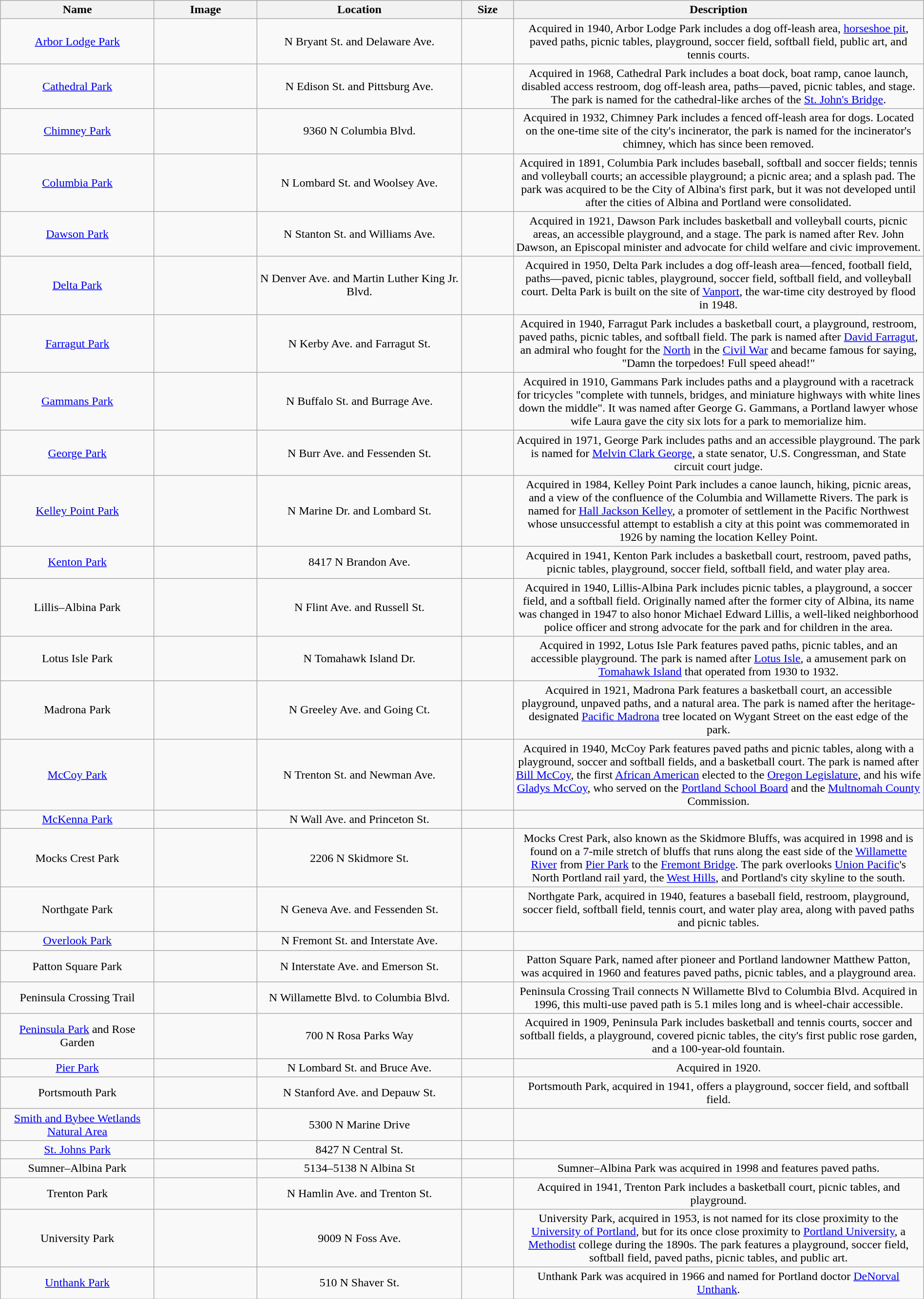<table class="wikitable sortable" style="text-align:center; width:100%">
<tr>
<th width=15%>Name</th>
<th width=10% class = "unsortable">Image</th>
<th width=20%>Location</th>
<th width=5%>Size</th>
<th width=40% class = "unsortable">Description</th>
</tr>
<tr>
<td><a href='#'>Arbor Lodge Park</a></td>
<td></td>
<td>N Bryant St. and Delaware Ave.</td>
<td></td>
<td>Acquired in 1940, Arbor Lodge Park includes a dog off-leash area, <a href='#'>horseshoe pit</a>, paved paths, picnic tables, playground, soccer field, softball field, public art, and tennis courts.</td>
</tr>
<tr>
<td><a href='#'>Cathedral Park</a></td>
<td></td>
<td>N Edison St. and Pittsburg Ave.</td>
<td></td>
<td>Acquired in 1968, Cathedral Park includes a boat dock, boat ramp, canoe launch, disabled access restroom, dog off-leash area, paths—paved, picnic tables, and stage.  The park is named for the cathedral-like arches of the <a href='#'>St. John's Bridge</a>.</td>
</tr>
<tr>
<td><a href='#'>Chimney Park</a></td>
<td></td>
<td>9360 N Columbia Blvd.</td>
<td></td>
<td>Acquired in 1932, Chimney Park includes a fenced off-leash area for dogs.  Located on the one-time site of the city's incinerator, the park is named for the incinerator's chimney, which has since been removed.</td>
</tr>
<tr>
<td><a href='#'>Columbia Park</a></td>
<td></td>
<td>N Lombard St. and Woolsey Ave.</td>
<td></td>
<td>Acquired in 1891, Columbia Park includes baseball, softball and soccer fields; tennis and volleyball courts; an accessible playground; a picnic area; and a splash pad.  The park was acquired to be the City of Albina's first park, but it was not developed until after the cities of Albina and Portland were consolidated.</td>
</tr>
<tr>
<td><a href='#'>Dawson Park</a></td>
<td></td>
<td>N Stanton St. and Williams Ave.</td>
<td></td>
<td>Acquired in 1921, Dawson Park includes basketball and volleyball courts, picnic areas, an accessible playground, and a stage.  The park is named after Rev. John Dawson, an Episcopal minister and advocate for child welfare and civic improvement.</td>
</tr>
<tr>
<td><a href='#'>Delta Park</a></td>
<td></td>
<td>N Denver Ave. and Martin Luther King Jr. Blvd.</td>
<td></td>
<td>Acquired in 1950, Delta Park includes a dog off-leash area—fenced, football field, paths—paved, picnic tables, playground, soccer field, softball field, and volleyball court. Delta Park is built on the site of <a href='#'>Vanport</a>, the war-time city destroyed by flood in 1948.</td>
</tr>
<tr>
<td><a href='#'>Farragut Park</a></td>
<td></td>
<td>N Kerby Ave. and Farragut St.</td>
<td></td>
<td>Acquired in 1940, Farragut Park includes a basketball court, a playground, restroom, paved paths, picnic tables, and softball field.  The park is named after <a href='#'>David Farragut</a>, an admiral who fought for the <a href='#'>North</a> in the <a href='#'>Civil War</a> and became famous for saying, "Damn the torpedoes! Full speed ahead!"</td>
</tr>
<tr>
<td><a href='#'>Gammans Park</a></td>
<td></td>
<td>N Buffalo St. and Burrage Ave.</td>
<td></td>
<td>Acquired in 1910, Gammans Park includes paths and a playground with a racetrack for tricycles "complete with tunnels, bridges, and miniature highways with white lines down the middle".  It was named after George G. Gammans, a Portland lawyer whose wife Laura gave the city six lots for a park to memorialize him.</td>
</tr>
<tr>
<td><a href='#'>George Park</a></td>
<td></td>
<td>N Burr Ave. and Fessenden St.</td>
<td></td>
<td>Acquired in 1971, George Park includes paths and an accessible playground.  The park is named for <a href='#'>Melvin Clark George</a>, a state senator, U.S. Congressman, and State circuit court judge.</td>
</tr>
<tr>
<td><a href='#'>Kelley Point Park</a></td>
<td></td>
<td>N Marine Dr. and Lombard St.</td>
<td></td>
<td>Acquired in 1984, Kelley Point Park includes a canoe launch, hiking, picnic areas, and a view of the confluence of the Columbia and Willamette Rivers.  The park is named for <a href='#'>Hall Jackson Kelley</a>, a promoter of settlement in the Pacific Northwest whose unsuccessful attempt to establish a city at this point was commemorated in 1926 by naming the location Kelley Point.</td>
</tr>
<tr>
<td><a href='#'>Kenton Park</a></td>
<td></td>
<td>8417 N Brandon Ave.</td>
<td></td>
<td>Acquired in 1941, Kenton Park includes a basketball court, restroom, paved paths, picnic tables, playground, soccer field, softball field, and water play area.</td>
</tr>
<tr>
<td>Lillis–Albina Park</td>
<td></td>
<td>N Flint Ave. and Russell St.</td>
<td></td>
<td>Acquired in 1940, Lillis-Albina Park includes picnic tables, a playground, a soccer field, and a softball field.  Originally named after the former city of Albina, its name was changed in 1947 to also honor Michael Edward Lillis, a well-liked neighborhood police officer and strong advocate for the park and for children in the area.</td>
</tr>
<tr>
<td>Lotus Isle Park</td>
<td></td>
<td>N Tomahawk Island Dr.</td>
<td></td>
<td>Acquired in 1992, Lotus Isle Park features paved paths, picnic tables, and an accessible playground.  The park is named after <a href='#'>Lotus Isle</a>, a  amusement park on <a href='#'>Tomahawk Island</a> that operated from 1930 to 1932.</td>
</tr>
<tr>
<td>Madrona Park</td>
<td></td>
<td>N Greeley Ave. and Going Ct.</td>
<td></td>
<td>Acquired in 1921, Madrona Park features a basketball court, an accessible playground, unpaved paths, and a natural area.  The park is named after the heritage-designated <a href='#'>Pacific Madrona</a> tree located on Wygant Street on the east edge of the park.</td>
</tr>
<tr>
<td><a href='#'>McCoy Park</a></td>
<td></td>
<td>N Trenton St. and Newman Ave.</td>
<td></td>
<td>Acquired in 1940, McCoy Park features paved paths and picnic tables, along with a playground, soccer and softball fields, and a basketball court.  The park is named after <a href='#'>Bill McCoy</a>, the first <a href='#'>African American</a> elected to the <a href='#'>Oregon Legislature</a>, and his wife <a href='#'>Gladys McCoy</a>, who served on the <a href='#'>Portland School Board</a> and the <a href='#'>Multnomah County</a> Commission.</td>
</tr>
<tr>
<td><a href='#'>McKenna Park</a></td>
<td></td>
<td>N Wall Ave. and Princeton St.</td>
<td></td>
<td></td>
</tr>
<tr>
<td>Mocks Crest Park</td>
<td></td>
<td>2206 N Skidmore St.</td>
<td></td>
<td>Mocks Crest Park, also known as the Skidmore Bluffs, was acquired in 1998 and is found on a 7-mile stretch of bluffs that runs along the east side of the <a href='#'>Willamette River</a> from <a href='#'>Pier Park</a> to the <a href='#'>Fremont Bridge</a>. The park overlooks <a href='#'>Union Pacific</a>'s North Portland rail yard, the <a href='#'>West Hills</a>, and Portland's city skyline to the south.</td>
</tr>
<tr>
<td>Northgate Park</td>
<td></td>
<td>N Geneva Ave. and Fessenden St.</td>
<td></td>
<td>Northgate Park, acquired in 1940, features a baseball field, restroom, playground, soccer field, softball field, tennis court, and water play area, along with paved paths and picnic tables.</td>
</tr>
<tr>
<td><a href='#'>Overlook Park</a></td>
<td></td>
<td>N Fremont St. and Interstate Ave.</td>
<td></td>
<td></td>
</tr>
<tr>
<td>Patton Square Park</td>
<td></td>
<td>N Interstate Ave. and Emerson St.</td>
<td></td>
<td>Patton Square Park, named after pioneer and Portland landowner Matthew Patton, was acquired in 1960 and features paved paths, picnic tables, and a playground area.</td>
</tr>
<tr>
<td>Peninsula Crossing Trail</td>
<td></td>
<td>N Willamette Blvd. to Columbia Blvd.</td>
<td></td>
<td>Peninsula Crossing Trail connects N Willamette Blvd to Columbia Blvd. Acquired in 1996, this multi-use paved path is 5.1 miles long and is wheel-chair accessible.</td>
</tr>
<tr>
<td><a href='#'>Peninsula Park</a> and Rose Garden</td>
<td></td>
<td>700 N Rosa Parks Way</td>
<td></td>
<td>Acquired in 1909, Peninsula Park includes basketball and tennis courts, soccer and softball fields, a playground, covered picnic tables, the city's first public rose garden, and a 100-year-old fountain.</td>
</tr>
<tr>
<td><a href='#'>Pier Park</a></td>
<td></td>
<td>N Lombard St. and Bruce Ave.</td>
<td></td>
<td>Acquired in 1920.</td>
</tr>
<tr>
<td>Portsmouth Park</td>
<td></td>
<td>N Stanford Ave. and Depauw St.</td>
<td></td>
<td>Portsmouth Park, acquired in 1941, offers a playground, soccer field, and softball field.</td>
</tr>
<tr>
<td><a href='#'>Smith and Bybee Wetlands Natural Area</a></td>
<td></td>
<td>5300 N Marine Drive</td>
<td></td>
<td></td>
</tr>
<tr>
<td><a href='#'>St. Johns Park</a></td>
<td></td>
<td>8427 N Central St.</td>
<td></td>
<td></td>
</tr>
<tr>
<td>Sumner–Albina Park</td>
<td></td>
<td>5134–5138 N Albina St</td>
<td></td>
<td>Sumner–Albina Park was acquired in 1998 and features paved paths.</td>
</tr>
<tr>
<td>Trenton Park</td>
<td></td>
<td>N Hamlin Ave. and Trenton St.</td>
<td></td>
<td>Acquired in 1941, Trenton Park includes a basketball court, picnic tables, and playground.</td>
</tr>
<tr>
<td>University Park</td>
<td></td>
<td>9009 N Foss Ave.</td>
<td></td>
<td>University Park, acquired in 1953, is not named for its close proximity to the <a href='#'>University of Portland</a>, but for its once close proximity to <a href='#'>Portland University</a>, a <a href='#'>Methodist</a> college during the 1890s. The park features a playground, soccer field, softball field, paved paths, picnic tables, and public art.</td>
</tr>
<tr>
<td><a href='#'>Unthank Park</a></td>
<td></td>
<td>510 N Shaver St.</td>
<td></td>
<td>Unthank Park was acquired in 1966 and named for Portland doctor <a href='#'>DeNorval Unthank</a>.</td>
</tr>
</table>
